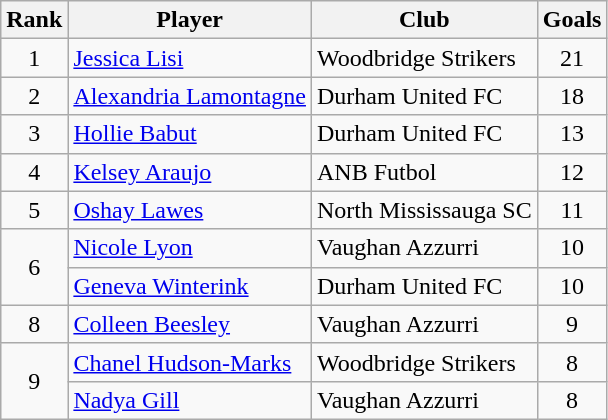<table class="wikitable">
<tr>
<th>Rank</th>
<th>Player</th>
<th>Club</th>
<th>Goals</th>
</tr>
<tr>
<td align=center>1</td>
<td><a href='#'>Jessica Lisi</a></td>
<td>Woodbridge Strikers</td>
<td align=center>21</td>
</tr>
<tr>
<td align=center>2</td>
<td><a href='#'>Alexandria Lamontagne</a></td>
<td>Durham United FC</td>
<td align=center>18</td>
</tr>
<tr>
<td align=center>3</td>
<td><a href='#'>Hollie Babut</a></td>
<td>Durham United FC</td>
<td align=center>13</td>
</tr>
<tr>
<td align=center>4</td>
<td><a href='#'>Kelsey Araujo</a></td>
<td>ANB Futbol</td>
<td align=center>12</td>
</tr>
<tr>
<td align=center>5</td>
<td><a href='#'>Oshay Lawes</a></td>
<td>North Mississauga SC</td>
<td align=center>11</td>
</tr>
<tr>
<td align=center rowspan=2>6</td>
<td><a href='#'>Nicole Lyon</a></td>
<td>Vaughan Azzurri</td>
<td align=center>10</td>
</tr>
<tr>
<td><a href='#'>Geneva Winterink</a></td>
<td>Durham United FC</td>
<td align=center>10</td>
</tr>
<tr>
<td align=center>8</td>
<td><a href='#'>Colleen Beesley</a></td>
<td>Vaughan Azzurri</td>
<td align=center>9</td>
</tr>
<tr>
<td align=center rowspan=2>9</td>
<td><a href='#'>Chanel Hudson-Marks</a></td>
<td>Woodbridge Strikers</td>
<td align=center>8</td>
</tr>
<tr>
<td><a href='#'>Nadya Gill</a></td>
<td>Vaughan Azzurri</td>
<td align=center>8</td>
</tr>
</table>
